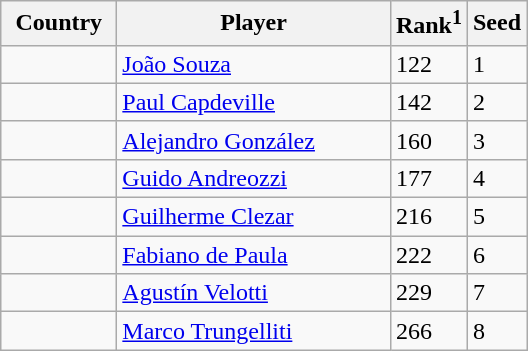<table class="sortable wikitable">
<tr>
<th width="70">Country</th>
<th width="175">Player</th>
<th>Rank<sup>1</sup></th>
<th>Seed</th>
</tr>
<tr>
<td></td>
<td><a href='#'>João Souza</a></td>
<td>122</td>
<td>1</td>
</tr>
<tr>
<td></td>
<td><a href='#'>Paul Capdeville</a></td>
<td>142</td>
<td>2</td>
</tr>
<tr>
<td></td>
<td><a href='#'>Alejandro González</a></td>
<td>160</td>
<td>3</td>
</tr>
<tr>
<td></td>
<td><a href='#'>Guido Andreozzi</a></td>
<td>177</td>
<td>4</td>
</tr>
<tr>
<td></td>
<td><a href='#'>Guilherme Clezar</a></td>
<td>216</td>
<td>5</td>
</tr>
<tr>
<td></td>
<td><a href='#'>Fabiano de Paula</a></td>
<td>222</td>
<td>6</td>
</tr>
<tr>
<td></td>
<td><a href='#'>Agustín Velotti</a></td>
<td>229</td>
<td>7</td>
</tr>
<tr>
<td></td>
<td><a href='#'>Marco Trungelliti</a></td>
<td>266</td>
<td>8</td>
</tr>
</table>
